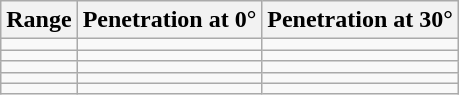<table class=wikitable>
<tr>
<th>Range</th>
<th>Penetration at 0°</th>
<th>Penetration at 30°</th>
</tr>
<tr>
<td></td>
<td></td>
<td></td>
</tr>
<tr>
<td></td>
<td></td>
<td></td>
</tr>
<tr>
<td></td>
<td></td>
<td></td>
</tr>
<tr>
<td></td>
<td></td>
<td></td>
</tr>
<tr>
<td></td>
<td></td>
<td></td>
</tr>
</table>
